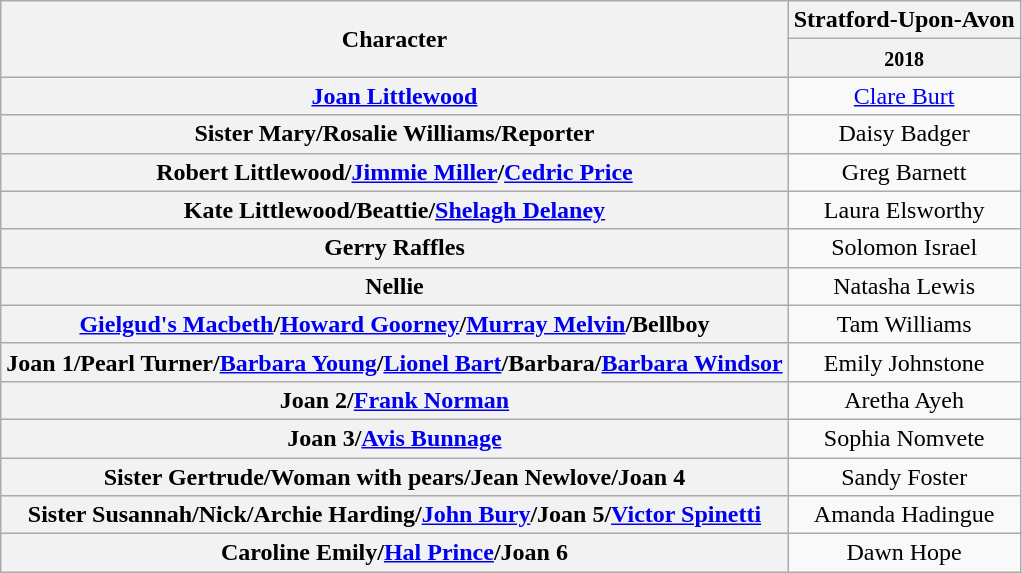<table class="wikitable" text-align:center">
<tr>
<th rowspan="2">Character</th>
<th>Stratford-Upon-Avon</th>
</tr>
<tr>
<th><small>2018</small></th>
</tr>
<tr>
<th><a href='#'>Joan Littlewood</a></th>
<td align=center><a href='#'>Clare Burt</a></td>
</tr>
<tr>
<th>Sister Mary/Rosalie Williams/Reporter</th>
<td align=center>Daisy Badger</td>
</tr>
<tr>
<th>Robert Littlewood/<a href='#'>Jimmie Miller</a>/<a href='#'>Cedric Price</a></th>
<td align=center>Greg Barnett</td>
</tr>
<tr>
<th>Kate Littlewood/Beattie/<a href='#'>Shelagh Delaney</a></th>
<td align=center>Laura Elsworthy</td>
</tr>
<tr>
<th>Gerry Raffles</th>
<td align=center>Solomon Israel</td>
</tr>
<tr>
<th>Nellie</th>
<td align=center>Natasha Lewis</td>
</tr>
<tr>
<th><a href='#'>Gielgud's Macbeth</a>/<a href='#'>Howard Goorney</a>/<a href='#'>Murray Melvin</a>/Bellboy</th>
<td align=center>Tam Williams</td>
</tr>
<tr>
<th>Joan 1/Pearl Turner/<a href='#'>Barbara Young</a>/<a href='#'>Lionel Bart</a>/Barbara/<a href='#'>Barbara Windsor</a></th>
<td align=center>Emily Johnstone</td>
</tr>
<tr>
<th>Joan 2/<a href='#'>Frank Norman</a></th>
<td align=center>Aretha Ayeh</td>
</tr>
<tr>
<th>Joan 3/<a href='#'>Avis Bunnage</a></th>
<td align=center>Sophia Nomvete</td>
</tr>
<tr>
<th>Sister Gertrude/Woman with pears/Jean Newlove/Joan 4</th>
<td align=center>Sandy Foster</td>
</tr>
<tr>
<th>Sister Susannah/Nick/Archie Harding/<a href='#'>John Bury</a>/Joan 5/<a href='#'>Victor Spinetti</a></th>
<td align=center>Amanda Hadingue</td>
</tr>
<tr>
<th>Caroline Emily/<a href='#'>Hal Prince</a>/Joan 6</th>
<td align=center>Dawn Hope</td>
</tr>
</table>
